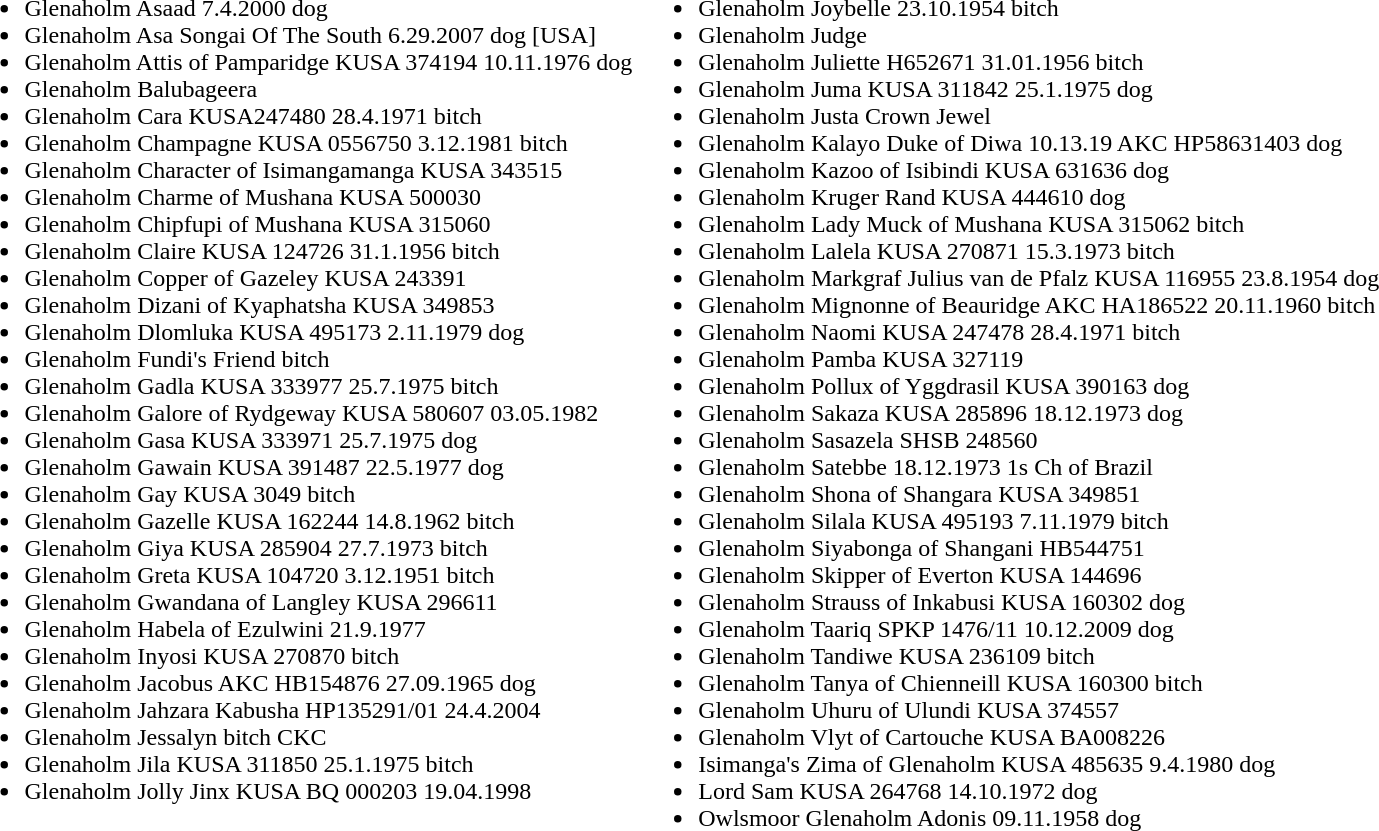<table>
<tr>
<td valign="top"><br><ul><li>Glenaholm Asaad 7.4.2000 dog</li><li>Glenaholm Asa Songai Of The South 6.29.2007 dog [USA]</li><li>Glenaholm Attis of Pamparidge KUSA 374194 10.11.1976 dog</li><li>Glenaholm Balubageera</li><li>Glenaholm Cara KUSA247480 28.4.1971 bitch</li><li>Glenaholm Champagne KUSA 0556750 3.12.1981 bitch</li><li>Glenaholm Character of Isimangamanga KUSA 343515</li><li>Glenaholm Charme of Mushana KUSA 500030</li><li>Glenaholm Chipfupi of Mushana KUSA 315060</li><li>Glenaholm Claire KUSA 124726 31.1.1956 bitch</li><li>Glenaholm Copper of Gazeley KUSA 243391</li><li>Glenaholm Dizani of Kyaphatsha KUSA 349853</li><li>Glenaholm Dlomluka KUSA 495173 2.11.1979 dog</li><li>Glenaholm Fundi's Friend bitch</li><li>Glenaholm Gadla KUSA 333977 25.7.1975 bitch</li><li>Glenaholm Galore of Rydgeway KUSA 580607 03.05.1982</li><li>Glenaholm Gasa KUSA 333971 25.7.1975 dog</li><li>Glenaholm Gawain KUSA 391487 22.5.1977 dog</li><li>Glenaholm Gay KUSA 3049 bitch</li><li>Glenaholm Gazelle KUSA 162244 14.8.1962 bitch</li><li>Glenaholm Giya KUSA 285904 27.7.1973 bitch</li><li>Glenaholm Greta KUSA 104720 3.12.1951 bitch</li><li>Glenaholm Gwandana of Langley KUSA 296611</li><li>Glenaholm Habela of Ezulwini 21.9.1977</li><li>Glenaholm Inyosi KUSA 270870 bitch</li><li>Glenaholm Jacobus AKC HB154876 27.09.1965 dog</li><li>Glenaholm Jahzara Kabusha HP135291/01 24.4.2004</li><li>Glenaholm Jessalyn bitch CKC</li><li>Glenaholm Jila KUSA 311850 25.1.1975 bitch</li><li>Glenaholm Jolly Jinx KUSA BQ 000203 19.04.1998</li></ul></td>
<td valign="top"><br><ul><li>Glenaholm Joybelle 23.10.1954 bitch</li><li>Glenaholm Judge</li><li>Glenaholm Juliette H652671 31.01.1956 bitch</li><li>Glenaholm Juma KUSA 311842 25.1.1975 dog</li><li>Glenaholm Justa Crown Jewel</li><li>Glenaholm Kalayo Duke of Diwa 10.13.19 AKC HP58631403 dog</li><li>Glenaholm Kazoo of Isibindi KUSA  631636 dog</li><li>Glenaholm Kruger Rand KUSA 444610 dog</li><li>Glenaholm Lady Muck of Mushana KUSA 315062 bitch</li><li>Glenaholm Lalela KUSA 270871 15.3.1973 bitch</li><li>Glenaholm Markgraf Julius van de Pfalz KUSA 116955 23.8.1954 dog</li><li>Glenaholm Mignonne of Beauridge AKC HA186522 20.11.1960 bitch</li><li>Glenaholm Naomi KUSA 247478 28.4.1971 bitch</li><li>Glenaholm Pamba KUSA 327119</li><li>Glenaholm Pollux of Yggdrasil  KUSA 390163 dog</li><li>Glenaholm Sakaza KUSA 285896 18.12.1973 dog</li><li>Glenaholm Sasazela SHSB 248560</li><li>Glenaholm Satebbe 18.12.1973 1s Ch of Brazil</li><li>Glenaholm Shona of Shangara KUSA 349851</li><li>Glenaholm Silala KUSA 495193 7.11.1979 bitch</li><li>Glenaholm Siyabonga of Shangani HB544751</li><li>Glenaholm Skipper of Everton KUSA 144696</li><li>Glenaholm Strauss of Inkabusi KUSA 160302 dog</li><li>Glenaholm Taariq SPKP 1476/11 10.12.2009 dog</li><li>Glenaholm Tandiwe KUSA 236109 bitch</li><li>Glenaholm Tanya of Chienneill KUSA 160300 bitch</li><li>Glenaholm Uhuru of Ulundi KUSA 374557</li><li>Glenaholm Vlyt of Cartouche KUSA BA008226</li><li>Isimanga's Zima of Glenaholm KUSA 485635 9.4.1980 dog</li><li>Lord Sam KUSA 264768 14.10.1972 dog</li><li>Owlsmoor Glenaholm Adonis 09.11.1958 dog</li></ul></td>
</tr>
</table>
